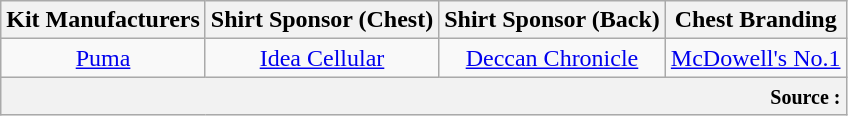<table class="wikitable" style="text-align: center;">
<tr>
<th>Kit Manufacturers</th>
<th>Shirt Sponsor (Chest)</th>
<th>Shirt Sponsor (Back)</th>
<th>Chest Branding</th>
</tr>
<tr>
<td><a href='#'>Puma</a></td>
<td><a href='#'>Idea Cellular</a></td>
<td><a href='#'>Deccan Chronicle</a></td>
<td><a href='#'>McDowell's No.1</a></td>
</tr>
<tr>
<th colspan="4" style="text-align:right;"><small>Source :</small></th>
</tr>
</table>
